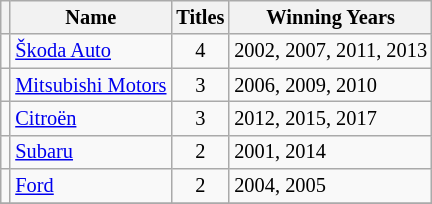<table class="wikitable" style="font-size: 85%">
<tr>
<th></th>
<th>Name</th>
<th>Titles</th>
<th>Winning Years</th>
</tr>
<tr>
<td></td>
<td><a href='#'>Škoda Auto</a></td>
<td style="text-align:center;">4</td>
<td>2002, 2007, 2011, 2013</td>
</tr>
<tr>
<td></td>
<td><a href='#'>Mitsubishi Motors</a></td>
<td style="text-align:center;">3</td>
<td>2006, 2009, 2010</td>
</tr>
<tr>
<td></td>
<td><a href='#'>Citroën</a></td>
<td style="text-align:center;">3</td>
<td>2012, 2015, 2017</td>
</tr>
<tr>
<td></td>
<td><a href='#'>Subaru</a></td>
<td style="text-align:center;">2</td>
<td>2001, 2014</td>
</tr>
<tr>
<td></td>
<td><a href='#'>Ford</a></td>
<td style="text-align:center;">2</td>
<td>2004, 2005</td>
</tr>
<tr>
</tr>
</table>
